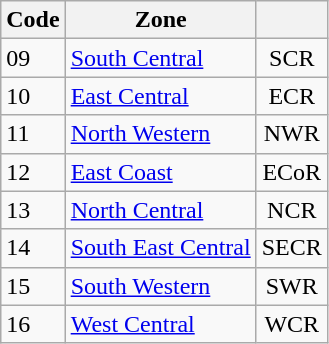<table class="sortable wikitable"style="text-align:left;"style="font-size: 100%">
<tr>
<th>Code</th>
<th>Zone</th>
<th></th>
</tr>
<tr>
<td>09</td>
<td><a href='#'>South Central</a></td>
<td style="text-align:center;">SCR</td>
</tr>
<tr>
<td>10</td>
<td><a href='#'>East Central</a></td>
<td style="text-align:center;">ECR</td>
</tr>
<tr>
<td>11</td>
<td><a href='#'>North Western</a></td>
<td style="text-align:center;">NWR</td>
</tr>
<tr>
<td>12</td>
<td><a href='#'>East Coast</a></td>
<td style="text-align:center;">ECoR</td>
</tr>
<tr>
<td>13</td>
<td><a href='#'>North Central</a></td>
<td style="text-align:center;">NCR</td>
</tr>
<tr>
<td>14</td>
<td><a href='#'>South East Central</a></td>
<td style="text-align:center;">SECR</td>
</tr>
<tr>
<td>15</td>
<td><a href='#'>South Western</a></td>
<td style="text-align:center;">SWR</td>
</tr>
<tr>
<td>16</td>
<td><a href='#'>West Central</a></td>
<td style="text-align:center;">WCR</td>
</tr>
</table>
